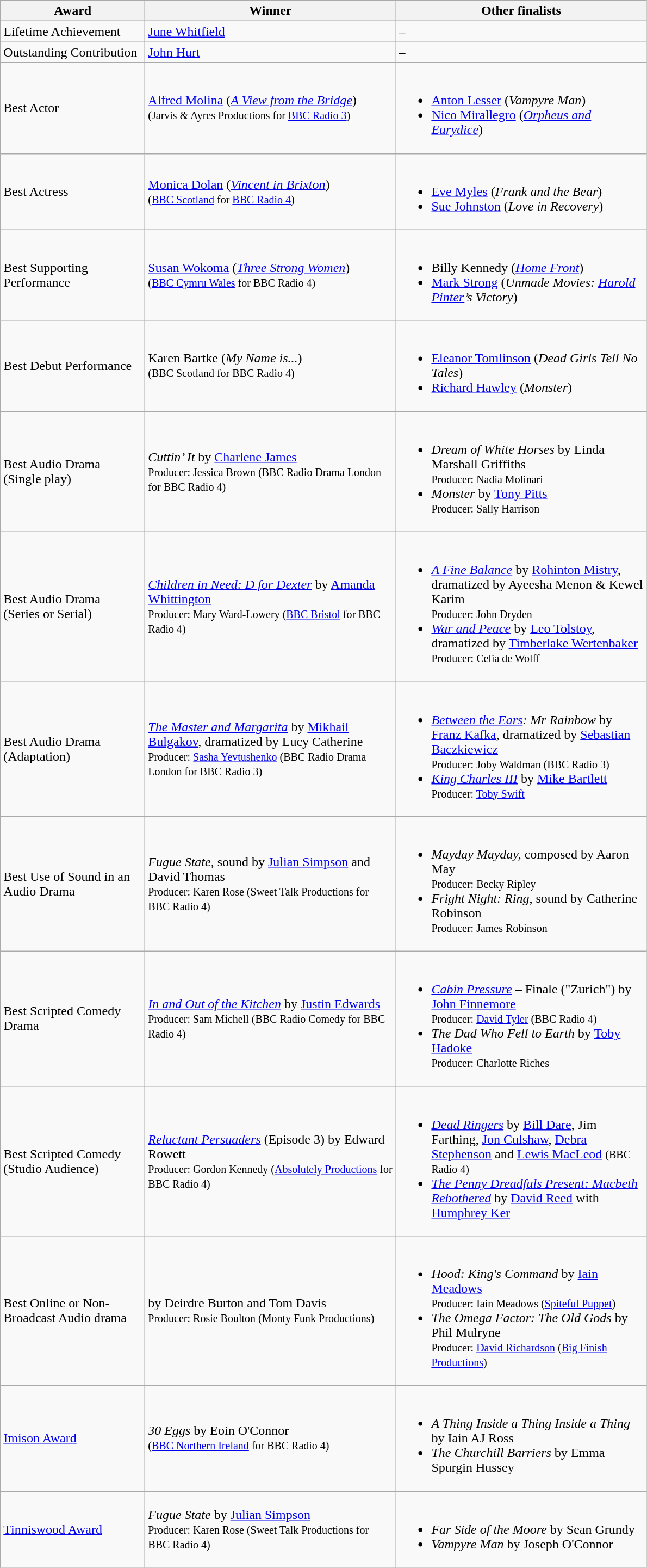<table class="wikitable">
<tr>
<th style="width:170px">Award</th>
<th style="width:300px">Winner</th>
<th style="width:300px">Other finalists</th>
</tr>
<tr>
<td>Lifetime Achievement</td>
<td><a href='#'>June Whitfield</a></td>
<td>–</td>
</tr>
<tr>
<td>Outstanding Contribution</td>
<td><a href='#'>John Hurt</a></td>
<td>–</td>
</tr>
<tr>
<td>Best Actor</td>
<td><a href='#'>Alfred Molina</a> (<em><a href='#'>A View from the Bridge</a></em>)<br><small>(Jarvis & Ayres Productions for <a href='#'>BBC Radio 3</a>)</small></td>
<td><br><ul><li><a href='#'>Anton Lesser</a> (<em>Vampyre Man</em>)</li><li><a href='#'>Nico Mirallegro</a> (<em><a href='#'>Orpheus and Eurydice</a></em>)</li></ul></td>
</tr>
<tr>
<td>Best Actress</td>
<td><a href='#'>Monica Dolan</a> (<em><a href='#'>Vincent in Brixton</a></em>)<br><small>(<a href='#'>BBC Scotland</a> for <a href='#'>BBC Radio 4</a>)</small></td>
<td><br><ul><li><a href='#'>Eve Myles</a> (<em>Frank and the Bear</em>)</li><li><a href='#'>Sue Johnston</a> (<em>Love in Recovery</em>)</li></ul></td>
</tr>
<tr>
<td>Best Supporting Performance</td>
<td><a href='#'>Susan Wokoma</a> (<em><a href='#'>Three Strong Women</a></em>)<br><small>(<a href='#'>BBC Cymru Wales</a> for BBC Radio 4)</small></td>
<td><br><ul><li>Billy Kennedy (<em><a href='#'>Home Front</a></em>)</li><li><a href='#'>Mark Strong</a> (<em>Unmade Movies: <a href='#'>Harold Pinter</a>’s Victory</em>)</li></ul></td>
</tr>
<tr>
<td>Best Debut Performance</td>
<td>Karen Bartke (<em>My Name is...</em>)<br><small>(BBC Scotland for BBC Radio 4)</small></td>
<td><br><ul><li><a href='#'>Eleanor Tomlinson</a> (<em>Dead Girls Tell No Tales</em>)</li><li><a href='#'>Richard Hawley</a> (<em>Monster</em>)</li></ul></td>
</tr>
<tr>
<td>Best Audio Drama<br>(Single play)</td>
<td><em>Cuttin’ It</em> by <a href='#'>Charlene James</a><br><small>Producer: Jessica Brown (BBC Radio Drama London for BBC Radio 4)</small></td>
<td><br><ul><li><em>Dream of White Horses</em> by Linda Marshall Griffiths<br><small>Producer: Nadia Molinari</small></li><li><em>Monster</em> by <a href='#'>Tony Pitts</a><br><small>Producer: Sally Harrison</small></li></ul></td>
</tr>
<tr>
<td>Best Audio Drama<br>(Series or Serial)</td>
<td><em><a href='#'>Children in Need: D for Dexter</a></em> by <a href='#'>Amanda Whittington</a><br><small>Producer: Mary Ward-Lowery (<a href='#'>BBC Bristol</a> for BBC Radio 4)</small></td>
<td><br><ul><li><em><a href='#'>A Fine Balance</a></em> by <a href='#'>Rohinton Mistry</a>, dramatized by Ayeesha Menon & Kewel Karim<br><small>Producer: John Dryden</small></li><li><em><a href='#'>War and Peace</a></em> by <a href='#'>Leo Tolstoy</a>, dramatized by <a href='#'>Timberlake Wertenbaker</a><br><small>Producer: Celia de Wolff</small></li></ul></td>
</tr>
<tr>
<td>Best Audio Drama<br>(Adaptation)</td>
<td><em><a href='#'>The Master and Margarita</a></em> by <a href='#'>Mikhail Bulgakov</a>, dramatized by Lucy Catherine<br><small>Producer: <a href='#'>Sasha Yevtushenko</a> (BBC Radio Drama London for BBC Radio 3)</small></td>
<td><br><ul><li><em><a href='#'>Between the Ears</a>: Mr Rainbow</em> by <a href='#'>Franz Kafka</a>, dramatized by <a href='#'>Sebastian Baczkiewicz</a><br><small>Producer: Joby Waldman (BBC Radio 3)</small></li><li><em><a href='#'>King Charles III</a></em> by <a href='#'>Mike Bartlett</a><br><small>Producer: <a href='#'>Toby Swift</a></small></li></ul></td>
</tr>
<tr>
<td>Best Use of Sound in an Audio Drama</td>
<td><em>Fugue State</em>, sound by <a href='#'>Julian Simpson</a> and David Thomas<br><small>Producer: Karen Rose (Sweet Talk Productions for BBC Radio 4)</small></td>
<td><br><ul><li><em>Mayday Mayday,</em> composed by Aaron May<br><small>Producer: Becky Ripley</small></li><li><em>Fright Night: Ring</em>, sound by Catherine Robinson<br><small>Producer: James Robinson</small></li></ul></td>
</tr>
<tr>
<td>Best Scripted Comedy Drama</td>
<td><em><a href='#'>In and Out of the Kitchen</a></em> by <a href='#'>Justin Edwards</a><br><small>Producer: Sam Michell (BBC Radio Comedy for BBC Radio 4)</small></td>
<td><br><ul><li><em><a href='#'>Cabin Pressure</a></em> – Finale ("Zurich") by <a href='#'>John Finnemore</a><br><small>Producer: <a href='#'>David Tyler</a> (BBC Radio 4)</small></li><li><em>The Dad Who Fell to Earth</em> by <a href='#'>Toby Hadoke</a><br><small>Producer: Charlotte Riches</small></li></ul></td>
</tr>
<tr>
<td>Best Scripted Comedy<br>(Studio Audience)</td>
<td><em><a href='#'>Reluctant Persuaders</a></em> (Episode 3) by Edward Rowett<br><small>Producer: Gordon Kennedy (<a href='#'>Absolutely Productions</a> for BBC Radio 4)</small></td>
<td><br><ul><li><em><a href='#'>Dead Ringers</a></em> by <a href='#'>Bill Dare</a>, Jim Farthing, <a href='#'>Jon Culshaw</a>, <a href='#'>Debra Stephenson</a> and <a href='#'>Lewis MacLeod</a> <small>(BBC Radio 4)</small></li><li><em><a href='#'>The Penny Dreadfuls Present: Macbeth Rebothered</a></em> by <a href='#'>David Reed</a> with <a href='#'>Humphrey Ker</a></li></ul></td>
</tr>
<tr>
<td>Best Online or Non-Broadcast Audio drama</td>
<td><em></em> by Deirdre Burton and Tom Davis<br><small>Producer: Rosie Boulton (Monty Funk Productions)</small></td>
<td><br><ul><li><em>Hood: King's Command</em> by <a href='#'>Iain Meadows</a><br><small>Producer: Iain Meadows (<a href='#'>Spiteful Puppet</a>)</small></li><li><em>The Omega Factor: The Old Gods</em> by Phil Mulryne<br><small>Producer: <a href='#'>David Richardson</a> (<a href='#'>Big Finish Productions</a>)</small></li></ul></td>
</tr>
<tr>
<td><a href='#'>Imison Award</a></td>
<td><em>30 Eggs</em> by Eoin O'Connor<br><small>(<a href='#'>BBC Northern Ireland</a> for BBC Radio 4)</small></td>
<td><br><ul><li><em>A Thing Inside a Thing Inside a Thing</em> by Iain AJ Ross</li><li><em>The Churchill Barriers</em> by Emma Spurgin Hussey</li></ul></td>
</tr>
<tr>
<td><a href='#'>Tinniswood Award</a></td>
<td><em>Fugue State</em> by <a href='#'>Julian Simpson</a><br><small>Producer: Karen Rose (Sweet Talk Productions for BBC Radio 4)</small></td>
<td><br><ul><li><em>Far Side of the Moore</em> by Sean Grundy</li><li><em>Vampyre Man</em> by Joseph O'Connor</li></ul></td>
</tr>
</table>
